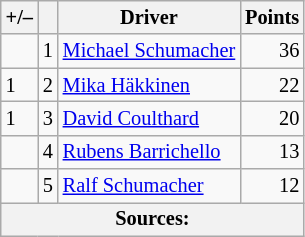<table class="wikitable" style="font-size: 85%;">
<tr>
<th scope="col">+/–</th>
<th scope="col"></th>
<th scope="col">Driver</th>
<th scope="col">Points</th>
</tr>
<tr>
<td align="left"></td>
<td align="center">1</td>
<td> <a href='#'>Michael Schumacher</a></td>
<td align="right">36</td>
</tr>
<tr>
<td align="left"> 1</td>
<td align="center">2</td>
<td> <a href='#'>Mika Häkkinen</a></td>
<td align="right">22</td>
</tr>
<tr>
<td align="left"> 1</td>
<td align="center">3</td>
<td> <a href='#'>David Coulthard</a></td>
<td align="right">20</td>
</tr>
<tr>
<td align="left"></td>
<td align="center">4</td>
<td> <a href='#'>Rubens Barrichello</a></td>
<td align="right">13</td>
</tr>
<tr>
<td align="left"></td>
<td align="center">5</td>
<td> <a href='#'>Ralf Schumacher</a></td>
<td align="right">12</td>
</tr>
<tr>
<th colspan=4>Sources:</th>
</tr>
</table>
